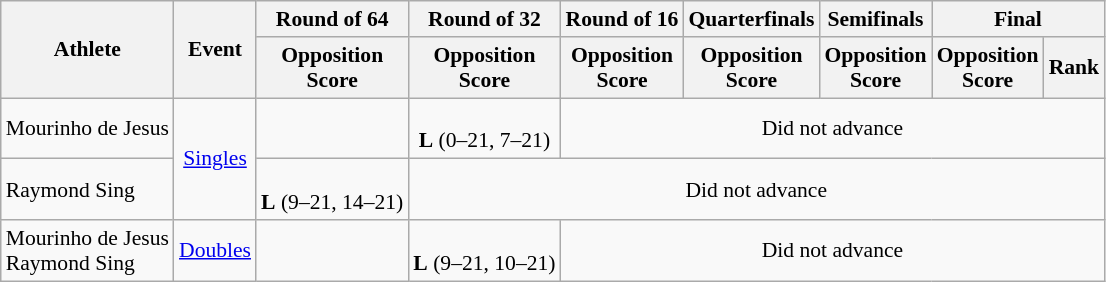<table class=wikitable style="text-align:center; font-size:90%">
<tr>
<th rowspan="2">Athlete</th>
<th rowspan="2">Event</th>
<th>Round of 64</th>
<th>Round of 32</th>
<th>Round of 16</th>
<th>Quarterfinals</th>
<th>Semifinals</th>
<th colspan="2">Final</th>
</tr>
<tr>
<th>Opposition<br>Score</th>
<th>Opposition<br>Score</th>
<th>Opposition<br>Score</th>
<th>Opposition<br>Score</th>
<th>Opposition<br>Score</th>
<th>Opposition<br>Score</th>
<th>Rank</th>
</tr>
<tr>
<td align="left">Mourinho de Jesus</td>
<td rowspan="2"><a href='#'>Singles</a></td>
<td></td>
<td><br><strong>L</strong> (0–21, 7–21)</td>
<td colspan="5">Did not advance</td>
</tr>
<tr>
<td align="left">Raymond Sing</td>
<td><br><strong>L</strong> (9–21, 14–21)</td>
<td colspan="6">Did not advance</td>
</tr>
<tr>
<td align="left">Mourinho de Jesus <br>Raymond Sing</td>
<td rowspan="2"><a href='#'>Doubles</a></td>
<td></td>
<td><br><strong>L</strong> (9–21, 10–21)</td>
<td colspan="5">Did not advance</td>
</tr>
</table>
